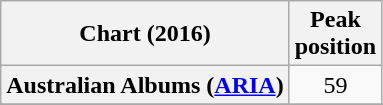<table class="wikitable plainrowheaders sortable" style="text-align:center">
<tr>
<th scope="col">Chart (2016)</th>
<th scope="col">Peak<br>position</th>
</tr>
<tr>
<th scope="row">Australian Albums (<a href='#'>ARIA</a>)</th>
<td>59</td>
</tr>
<tr>
</tr>
<tr>
</tr>
<tr>
</tr>
</table>
